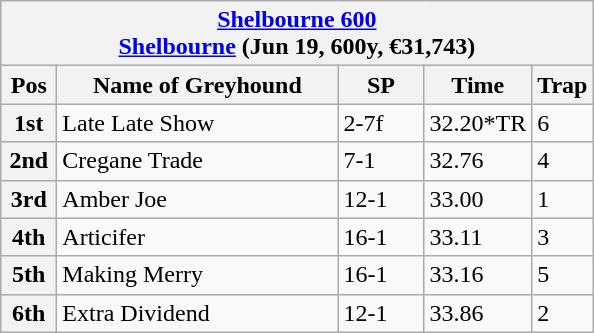<table class="wikitable">
<tr>
<th colspan="6"><a href='#'>Shelbourne 600</a><br> <a href='#'>Shelbourne</a> (Jun 19, 600y, €31,743)</th>
</tr>
<tr>
<th width=30>Pos</th>
<th width=180>Name of Greyhound</th>
<th width=50>SP</th>
<th width=50>Time</th>
<th width=30>Trap</th>
</tr>
<tr>
<th>1st</th>
<td>Late Late Show </td>
<td>2-7f</td>
<td>32.20*TR</td>
<td>6</td>
</tr>
<tr>
<th>2nd</th>
<td>Cregane Trade</td>
<td>7-1</td>
<td>32.76</td>
<td>4</td>
</tr>
<tr>
<th>3rd</th>
<td>Amber Joe</td>
<td>12-1</td>
<td>33.00</td>
<td>1</td>
</tr>
<tr>
<th>4th</th>
<td>Articifer</td>
<td>16-1</td>
<td>33.11</td>
<td>3</td>
</tr>
<tr>
<th>5th</th>
<td>Making Merry</td>
<td>16-1</td>
<td>33.16</td>
<td>5</td>
</tr>
<tr>
<th>6th</th>
<td>Extra Dividend</td>
<td>12-1</td>
<td>33.86</td>
<td>2</td>
</tr>
</table>
